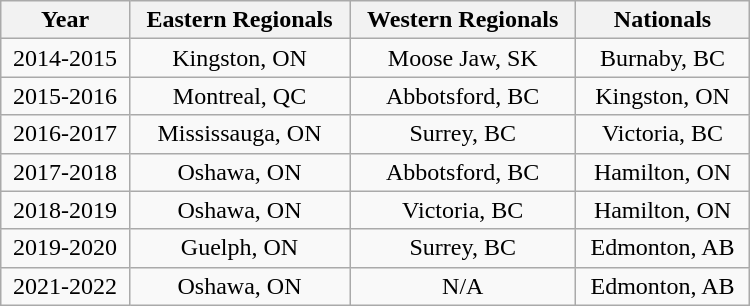<table class="wikitable" style="text-align: center; width: 500px; height: 200px">
<tr>
<th>Year</th>
<th>Eastern Regionals</th>
<th>Western Regionals</th>
<th>Nationals</th>
</tr>
<tr>
<td>2014-2015</td>
<td>Kingston, ON</td>
<td>Moose Jaw, SK</td>
<td>Burnaby, BC</td>
</tr>
<tr>
<td>2015-2016</td>
<td>Montreal, QC</td>
<td>Abbotsford, BC</td>
<td>Kingston, ON</td>
</tr>
<tr>
<td>2016-2017</td>
<td>Mississauga, ON</td>
<td>Surrey, BC</td>
<td>Victoria, BC</td>
</tr>
<tr>
<td>2017-2018</td>
<td>Oshawa, ON</td>
<td>Abbotsford, BC</td>
<td>Hamilton, ON</td>
</tr>
<tr>
<td>2018-2019</td>
<td>Oshawa, ON</td>
<td>Victoria, BC</td>
<td>Hamilton, ON</td>
</tr>
<tr>
<td>2019-2020</td>
<td>Guelph, ON</td>
<td>Surrey, BC</td>
<td>Edmonton, AB</td>
</tr>
<tr>
<td>2021-2022</td>
<td>Oshawa, ON</td>
<td>N/A</td>
<td>Edmonton, AB</td>
</tr>
</table>
